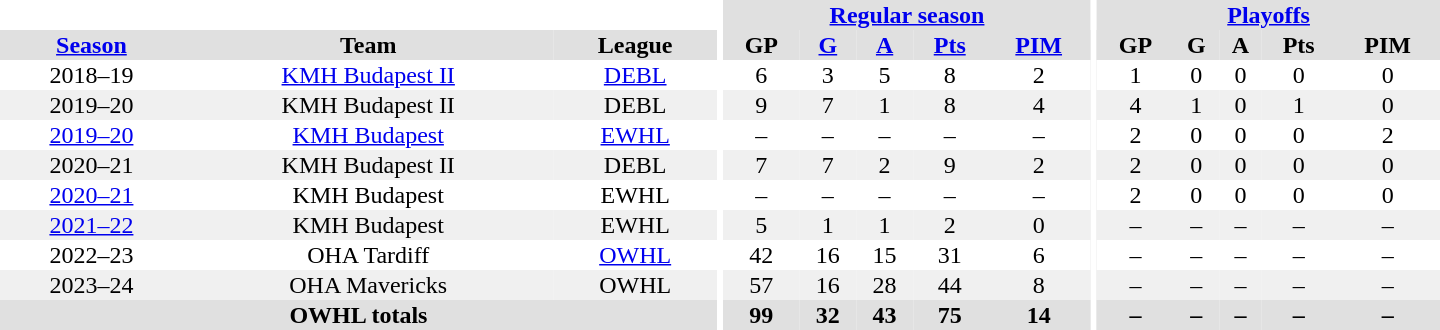<table border="0" cellpadding="1" cellspacing="0" style="text-align:center; width:60em">
<tr bgcolor="#e0e0e0">
<th colspan="3" bgcolor="#ffffff"></th>
<th rowspan="97" bgcolor="#ffffff"></th>
<th colspan="5"><a href='#'>Regular season</a></th>
<th rowspan="97" bgcolor="#ffffff"></th>
<th colspan="5"><a href='#'>Playoffs</a></th>
</tr>
<tr bgcolor="#e0e0e0">
<th><a href='#'>Season</a></th>
<th>Team</th>
<th>League</th>
<th>GP</th>
<th><a href='#'>G</a></th>
<th><a href='#'>A</a></th>
<th><a href='#'>Pts</a></th>
<th><a href='#'>PIM</a></th>
<th>GP</th>
<th>G</th>
<th>A</th>
<th>Pts</th>
<th>PIM</th>
</tr>
<tr>
<td>2018–19</td>
<td><a href='#'>KMH Budapest II</a></td>
<td><a href='#'>DEBL</a></td>
<td>6</td>
<td>3</td>
<td>5</td>
<td>8</td>
<td>2</td>
<td>1</td>
<td>0</td>
<td>0</td>
<td>0</td>
<td>0</td>
</tr>
<tr bgcolor="f0f0f0">
<td>2019–20</td>
<td>KMH Budapest II</td>
<td>DEBL</td>
<td>9</td>
<td>7</td>
<td>1</td>
<td>8</td>
<td>4</td>
<td>4</td>
<td>1</td>
<td>0</td>
<td>1</td>
<td>0</td>
</tr>
<tr>
<td><a href='#'>2019–20</a></td>
<td><a href='#'>KMH Budapest</a></td>
<td><a href='#'>EWHL</a></td>
<td>–</td>
<td>–</td>
<td>–</td>
<td>–</td>
<td>–</td>
<td>2</td>
<td>0</td>
<td>0</td>
<td>0</td>
<td>2</td>
</tr>
<tr bgcolor="f0f0f0">
<td>2020–21</td>
<td>KMH Budapest II</td>
<td>DEBL</td>
<td>7</td>
<td>7</td>
<td>2</td>
<td>9</td>
<td>2</td>
<td>2</td>
<td>0</td>
<td>0</td>
<td>0</td>
<td>0</td>
</tr>
<tr>
<td><a href='#'>2020–21</a></td>
<td>KMH Budapest</td>
<td>EWHL</td>
<td>–</td>
<td>–</td>
<td>–</td>
<td>–</td>
<td>–</td>
<td>2</td>
<td>0</td>
<td>0</td>
<td>0</td>
<td>0</td>
</tr>
<tr bgcolor="f0f0f0">
<td><a href='#'>2021–22</a></td>
<td>KMH Budapest</td>
<td>EWHL</td>
<td>5</td>
<td>1</td>
<td>1</td>
<td>2</td>
<td>0</td>
<td>–</td>
<td>–</td>
<td>–</td>
<td>–</td>
<td>–</td>
</tr>
<tr>
<td>2022–23</td>
<td>OHA Tardiff</td>
<td><a href='#'>OWHL</a></td>
<td>42</td>
<td>16</td>
<td>15</td>
<td>31</td>
<td>6</td>
<td>–</td>
<td>–</td>
<td>–</td>
<td>–</td>
<td>–</td>
</tr>
<tr bgcolor="f0f0f0">
<td>2023–24</td>
<td>OHA Mavericks</td>
<td>OWHL</td>
<td>57</td>
<td>16</td>
<td>28</td>
<td>44</td>
<td>8</td>
<td>–</td>
<td>–</td>
<td>–</td>
<td>–</td>
<td>–</td>
</tr>
<tr bgcolor="e0e0e0">
<th colspan="3">OWHL totals</th>
<th>99</th>
<th>32</th>
<th>43</th>
<th>75</th>
<th>14</th>
<th>–</th>
<th>–</th>
<th>–</th>
<th>–</th>
<th>–</th>
</tr>
</table>
